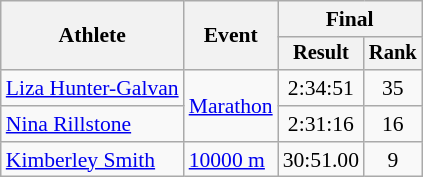<table class=wikitable style="font-size:90%">
<tr>
<th rowspan="2">Athlete</th>
<th rowspan="2">Event</th>
<th colspan="2">Final</th>
</tr>
<tr style="font-size:95%">
<th>Result</th>
<th>Rank</th>
</tr>
<tr align=center>
<td align=left><a href='#'>Liza Hunter-Galvan</a></td>
<td align=left rowspan=2><a href='#'>Marathon</a></td>
<td>2:34:51</td>
<td>35</td>
</tr>
<tr align=center>
<td align=left><a href='#'>Nina Rillstone</a></td>
<td>2:31:16</td>
<td>16</td>
</tr>
<tr align=center>
<td align=left><a href='#'>Kimberley Smith</a></td>
<td align=left><a href='#'>10000 m</a></td>
<td>30:51.00</td>
<td>9</td>
</tr>
</table>
